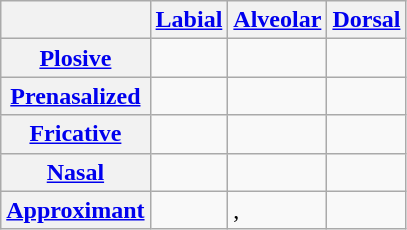<table class="wikitable">
<tr>
<th></th>
<th><a href='#'>Labial</a></th>
<th><a href='#'>Alveolar</a></th>
<th><a href='#'>Dorsal</a></th>
</tr>
<tr>
<th><a href='#'>Plosive</a></th>
<td></td>
<td></td>
<td></td>
</tr>
<tr>
<th><a href='#'>Prenasalized</a></th>
<td> </td>
<td> </td>
<td> </td>
</tr>
<tr>
<th><a href='#'>Fricative</a></th>
<td></td>
<td></td>
<td></td>
</tr>
<tr>
<th><a href='#'>Nasal</a></th>
<td></td>
<td></td>
<td> </td>
</tr>
<tr>
<th><a href='#'>Approximant</a></th>
<td></td>
<td>, </td>
<td> </td>
</tr>
</table>
